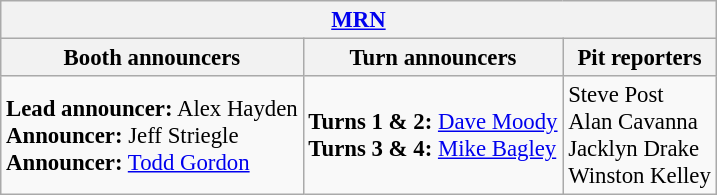<table class="wikitable" style="font-size: 95%;">
<tr>
<th colspan="3"><a href='#'>MRN</a></th>
</tr>
<tr>
<th>Booth announcers</th>
<th>Turn announcers</th>
<th>Pit reporters</th>
</tr>
<tr>
<td><strong>Lead announcer:</strong> Alex Hayden<br><strong>Announcer:</strong> Jeff Striegle<br><strong>Announcer:</strong> <a href='#'>Todd Gordon</a></td>
<td><strong>Turns 1 & 2:</strong> <a href='#'>Dave Moody</a><br><strong>Turns 3 & 4:</strong> <a href='#'>Mike Bagley</a></td>
<td>Steve Post<br>Alan Cavanna<br>Jacklyn Drake<br>Winston Kelley</td>
</tr>
</table>
